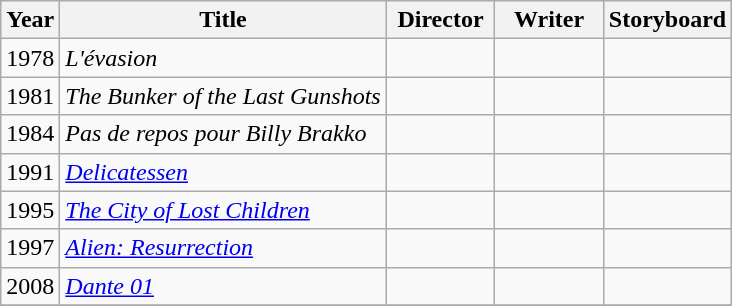<table class="wikitable">
<tr>
<th>Year</th>
<th>Title</th>
<th width=65>Director</th>
<th width=65>Writer</th>
<th>Storyboard</th>
</tr>
<tr>
<td>1978</td>
<td><em>L'évasion</em></td>
<td></td>
<td></td>
<td></td>
</tr>
<tr>
<td>1981</td>
<td><em>The Bunker of the Last Gunshots</em></td>
<td></td>
<td></td>
<td></td>
</tr>
<tr>
<td>1984</td>
<td><em>Pas de repos pour Billy Brakko</em></td>
<td></td>
<td></td>
<td></td>
</tr>
<tr>
<td>1991</td>
<td><em><a href='#'>Delicatessen</a></em></td>
<td></td>
<td></td>
<td></td>
</tr>
<tr>
<td>1995</td>
<td><em><a href='#'>The City of Lost Children</a></em></td>
<td></td>
<td></td>
<td></td>
</tr>
<tr>
<td>1997</td>
<td><em><a href='#'>Alien: Resurrection</a></em></td>
<td></td>
<td></td>
<td></td>
</tr>
<tr>
<td>2008</td>
<td><em><a href='#'>Dante 01</a></em></td>
<td></td>
<td></td>
<td></td>
</tr>
<tr>
</tr>
</table>
